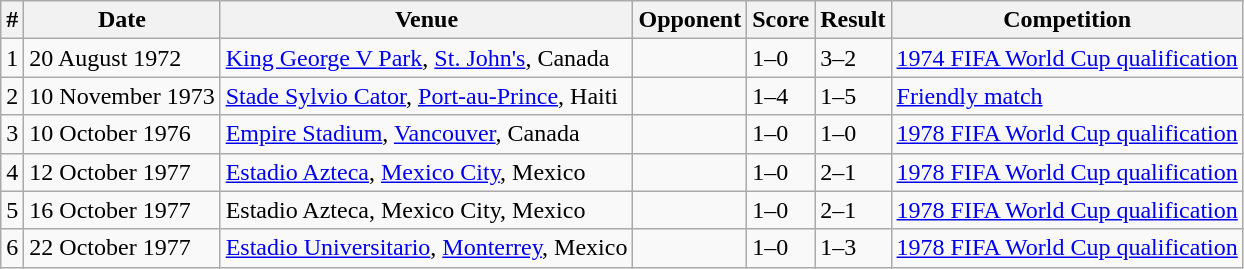<table class="wikitable">
<tr>
<th>#</th>
<th>Date</th>
<th>Venue</th>
<th>Opponent</th>
<th>Score</th>
<th>Result</th>
<th>Competition</th>
</tr>
<tr>
<td>1</td>
<td>20 August 1972</td>
<td><a href='#'>King George V Park</a>, <a href='#'>St. John's</a>, Canada</td>
<td></td>
<td>1–0</td>
<td>3–2</td>
<td><a href='#'>1974 FIFA World Cup qualification</a></td>
</tr>
<tr>
<td>2</td>
<td>10 November 1973</td>
<td><a href='#'>Stade Sylvio Cator</a>, <a href='#'>Port-au-Prince</a>, Haiti</td>
<td></td>
<td>1–4</td>
<td>1–5</td>
<td><a href='#'>Friendly match</a></td>
</tr>
<tr>
<td>3</td>
<td>10 October 1976</td>
<td><a href='#'>Empire Stadium</a>, <a href='#'>Vancouver</a>, Canada</td>
<td></td>
<td>1–0</td>
<td>1–0</td>
<td><a href='#'>1978 FIFA World Cup qualification</a></td>
</tr>
<tr>
<td>4</td>
<td>12 October 1977</td>
<td><a href='#'>Estadio Azteca</a>, <a href='#'>Mexico City</a>, Mexico</td>
<td></td>
<td>1–0</td>
<td>2–1</td>
<td><a href='#'>1978 FIFA World Cup qualification</a></td>
</tr>
<tr>
<td>5</td>
<td>16 October 1977</td>
<td>Estadio Azteca, Mexico City, Mexico</td>
<td></td>
<td>1–0</td>
<td>2–1</td>
<td><a href='#'>1978 FIFA World Cup qualification</a></td>
</tr>
<tr>
<td>6</td>
<td>22 October 1977</td>
<td><a href='#'>Estadio Universitario</a>, <a href='#'>Monterrey</a>, Mexico</td>
<td></td>
<td>1–0</td>
<td>1–3</td>
<td><a href='#'>1978 FIFA World Cup qualification</a></td>
</tr>
</table>
